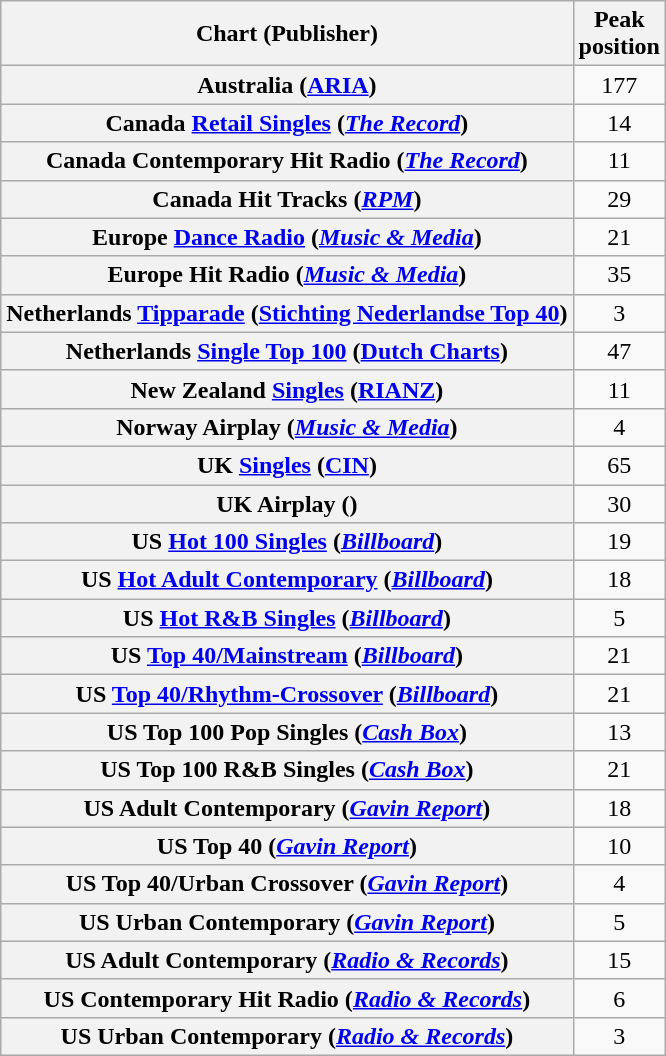<table class="wikitable sortable plainrowheaders" style="text-align:center;">
<tr>
<th>Chart (Publisher)</th>
<th>Peak<br>position</th>
</tr>
<tr>
<th scope="row">Australia (<a href='#'>ARIA</a>)</th>
<td>177</td>
</tr>
<tr>
<th scope="row">Canada <a href='#'>Retail Singles</a> (<em><a href='#'>The Record</a></em>)</th>
<td>14</td>
</tr>
<tr>
<th scope="row">Canada Contemporary Hit Radio (<em><a href='#'>The Record</a></em>)</th>
<td>11</td>
</tr>
<tr>
<th scope="row">Canada Hit Tracks (<em><a href='#'>RPM</a></em>)</th>
<td>29</td>
</tr>
<tr>
<th scope="row">Europe <a href='#'>Dance Radio</a> (<em><a href='#'>Music & Media</a></em>)</th>
<td>21</td>
</tr>
<tr>
<th scope="row">Europe Hit Radio (<em><a href='#'>Music & Media</a></em>)</th>
<td>35</td>
</tr>
<tr>
<th scope="row">Netherlands <a href='#'>Tipparade</a> (<a href='#'>Stichting Nederlandse Top 40</a>)</th>
<td>3</td>
</tr>
<tr>
<th scope="row">Netherlands <a href='#'>Single Top 100</a> (<a href='#'>Dutch Charts</a>)</th>
<td>47</td>
</tr>
<tr>
<th scope="row">New Zealand <a href='#'>Singles</a> (<a href='#'>RIANZ</a>)</th>
<td>11</td>
</tr>
<tr>
<th scope="row">Norway Airplay (<em><a href='#'>Music & Media</a></em>)</th>
<td>4</td>
</tr>
<tr>
<th scope="row">UK <a href='#'>Singles</a> (<a href='#'>CIN</a>)</th>
<td>65</td>
</tr>
<tr>
<th scope="row">UK Airplay ()</th>
<td>30</td>
</tr>
<tr>
<th scope="row">US <a href='#'>Hot 100 Singles</a> (<em><a href='#'>Billboard</a></em>)</th>
<td>19</td>
</tr>
<tr>
<th scope="row">US <a href='#'>Hot Adult Contemporary</a> (<em><a href='#'>Billboard</a></em>)</th>
<td>18</td>
</tr>
<tr>
<th scope="row">US <a href='#'>Hot R&B Singles</a> (<em><a href='#'>Billboard</a></em>)</th>
<td>5</td>
</tr>
<tr>
<th scope="row">US <a href='#'>Top 40/Mainstream</a> (<em><a href='#'>Billboard</a></em>)</th>
<td>21</td>
</tr>
<tr>
<th scope="row">US <a href='#'>Top 40/Rhythm-Crossover</a> (<em><a href='#'>Billboard</a></em>)</th>
<td>21</td>
</tr>
<tr>
<th scope="row">US Top 100 Pop Singles (<em><a href='#'>Cash Box</a></em>)</th>
<td>13</td>
</tr>
<tr>
<th scope="row">US Top 100 R&B Singles (<em><a href='#'>Cash Box</a></em>)</th>
<td>21</td>
</tr>
<tr>
<th scope="row">US Adult Contemporary (<em><a href='#'>Gavin Report</a></em>)</th>
<td>18</td>
</tr>
<tr>
<th scope="row">US Top 40 (<em><a href='#'>Gavin Report</a></em>)</th>
<td>10</td>
</tr>
<tr>
<th scope="row">US Top 40/Urban Crossover (<em><a href='#'>Gavin Report</a></em>)</th>
<td>4</td>
</tr>
<tr>
<th scope="row">US Urban Contemporary (<em><a href='#'>Gavin Report</a></em>)</th>
<td>5</td>
</tr>
<tr>
<th scope="row">US Adult Contemporary (<em><a href='#'>Radio & Records</a></em>)</th>
<td>15</td>
</tr>
<tr>
<th scope="row">US Contemporary Hit Radio (<em><a href='#'>Radio & Records</a></em>)</th>
<td>6</td>
</tr>
<tr>
<th scope="row">US Urban Contemporary (<em><a href='#'>Radio & Records</a></em>)</th>
<td>3</td>
</tr>
</table>
